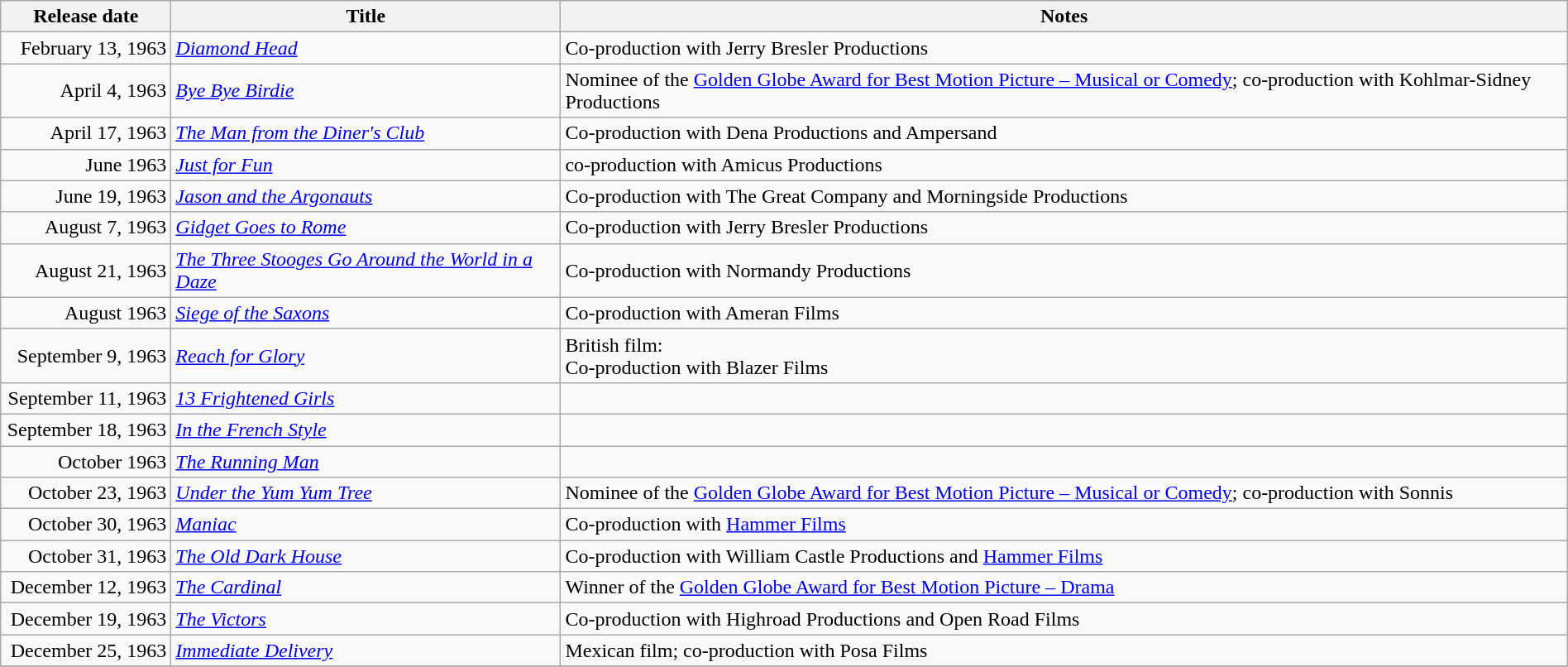<table class="wikitable sortable" style="width:100%;">
<tr>
<th scope="col" style="width:130px;">Release date</th>
<th>Title</th>
<th>Notes</th>
</tr>
<tr>
<td style="text-align:right;">February 13, 1963</td>
<td><em><a href='#'>Diamond Head</a></em></td>
<td>Co-production with Jerry Bresler Productions</td>
</tr>
<tr>
<td style="text-align:right;">April 4, 1963</td>
<td><em><a href='#'>Bye Bye Birdie</a></em></td>
<td>Nominee of the <a href='#'>Golden Globe Award for Best Motion Picture – Musical or Comedy</a>; co-production with Kohlmar-Sidney Productions</td>
</tr>
<tr>
<td style="text-align:right;">April 17, 1963</td>
<td><em><a href='#'>The Man from the Diner's Club</a></em></td>
<td>Co-production with Dena Productions and Ampersand</td>
</tr>
<tr>
<td style="text-align:right;">June 1963</td>
<td><em><a href='#'>Just for Fun</a></em></td>
<td>co-production with Amicus Productions</td>
</tr>
<tr>
<td style="text-align:right;">June 19, 1963</td>
<td><em><a href='#'>Jason and the Argonauts</a></em></td>
<td>Co-production with The Great Company and Morningside Productions</td>
</tr>
<tr>
<td style="text-align:right;">August 7, 1963</td>
<td><em><a href='#'>Gidget Goes to Rome</a></em></td>
<td>Co-production with Jerry Bresler Productions</td>
</tr>
<tr>
<td style="text-align:right;">August 21, 1963</td>
<td><em><a href='#'>The Three Stooges Go Around the World in a Daze</a></em></td>
<td>Co-production with Normandy Productions</td>
</tr>
<tr>
<td style="text-align:right;">August 1963</td>
<td><em><a href='#'>Siege of the Saxons</a></em></td>
<td>Co-production with Ameran Films</td>
</tr>
<tr>
<td style="text-align:right;">September 9, 1963</td>
<td><em><a href='#'>Reach for Glory</a></em></td>
<td>British film:<br>Co-production with Blazer Films</td>
</tr>
<tr>
<td style="text-align:right;">September 11, 1963</td>
<td><em><a href='#'>13 Frightened Girls</a></em></td>
<td></td>
</tr>
<tr>
<td style="text-align:right;">September 18, 1963</td>
<td><em><a href='#'>In the French Style</a></em></td>
<td></td>
</tr>
<tr>
<td style="text-align:right;">October 1963</td>
<td><em><a href='#'>The Running Man</a></em></td>
<td></td>
</tr>
<tr>
<td style="text-align:right;">October 23, 1963</td>
<td><em><a href='#'>Under the Yum Yum Tree</a></em></td>
<td>Nominee of the <a href='#'>Golden Globe Award for Best Motion Picture – Musical or Comedy</a>; co-production with Sonnis</td>
</tr>
<tr>
<td style="text-align:right;">October 30, 1963</td>
<td><em><a href='#'>Maniac</a></em></td>
<td>Co-production with <a href='#'>Hammer Films</a></td>
</tr>
<tr>
<td style="text-align:right;">October 31, 1963</td>
<td><em><a href='#'>The Old Dark House</a></em></td>
<td>Co-production with William Castle Productions and <a href='#'>Hammer Films</a></td>
</tr>
<tr>
<td style="text-align:right;">December 12, 1963</td>
<td><em><a href='#'>The Cardinal</a></em></td>
<td>Winner of the <a href='#'>Golden Globe Award for Best Motion Picture – Drama</a></td>
</tr>
<tr>
<td style="text-align:right;">December 19, 1963</td>
<td><em><a href='#'>The Victors</a></em></td>
<td>Co-production with Highroad Productions and Open Road Films</td>
</tr>
<tr>
<td style="text-align:right;">December 25, 1963</td>
<td><em><a href='#'>Immediate Delivery</a></em></td>
<td>Mexican film; co-production with Posa Films</td>
</tr>
<tr>
</tr>
</table>
